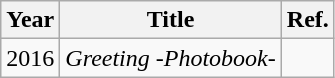<table class="wikitable">
<tr>
<th>Year</th>
<th>Title</th>
<th>Ref.</th>
</tr>
<tr>
<td>2016</td>
<td><em>Greeting -Photobook-</em></td>
<td></td>
</tr>
</table>
